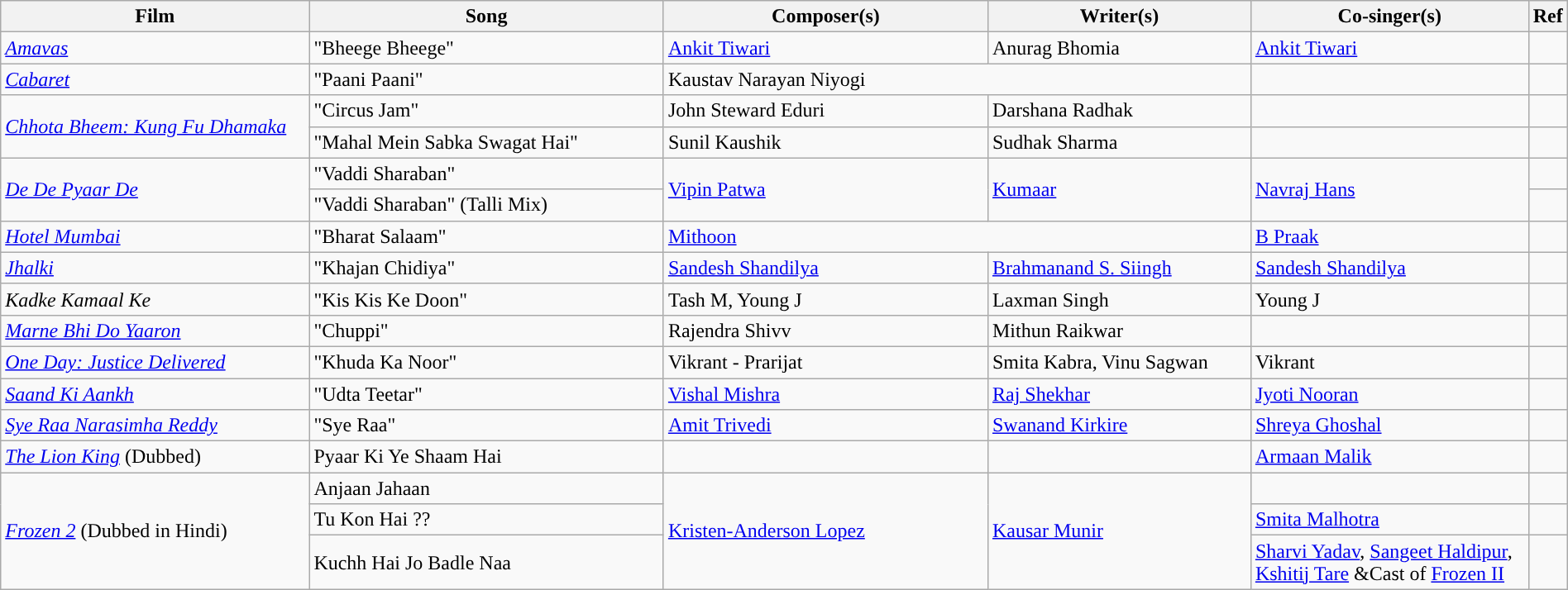<table class="wikitable plainrowheaders" width="100%">
<tr>
<th width=20%>Film</th>
<th width=23%>Song</th>
<th width=21%>Composer(s)</th>
<th width=17%>Writer(s)</th>
<th width=18%>Co-singer(s)</th>
<th width=1%>Ref</th>
</tr>
<tr>
<td><em><a href='#'>Amavas</a></em></td>
<td>"Bheege Bheege"</td>
<td><a href='#'>Ankit Tiwari</a></td>
<td>Anurag Bhomia</td>
<td><a href='#'>Ankit Tiwari</a></td>
<td></td>
</tr>
<tr>
<td><em><a href='#'>Cabaret</a></em></td>
<td>"Paani Paani"</td>
<td colspan="2">Kaustav Narayan Niyogi</td>
<td></td>
<td></td>
</tr>
<tr>
<td rowspan="2"><em><a href='#'>Chhota Bheem: Kung Fu Dhamaka</a></em></td>
<td>"Circus Jam"</td>
<td>John Steward Eduri</td>
<td>Darshana Radhak</td>
<td></td>
<td></td>
</tr>
<tr>
<td>"Mahal Mein Sabka Swagat Hai"</td>
<td>Sunil Kaushik</td>
<td>Sudhak Sharma</td>
<td></td>
<td></td>
</tr>
<tr>
<td rowspan="2"><em><a href='#'>De De Pyaar De</a></em></td>
<td>"Vaddi Sharaban"</td>
<td rowspan="2"><a href='#'>Vipin Patwa</a></td>
<td rowspan="2"><a href='#'>Kumaar</a></td>
<td rowspan="2"><a href='#'>Navraj Hans</a></td>
<td></td>
</tr>
<tr>
<td>"Vaddi Sharaban" (Talli Mix)</td>
<td></td>
</tr>
<tr>
<td><em><a href='#'>Hotel Mumbai</a></em></td>
<td>"Bharat Salaam"</td>
<td colspan="2"><a href='#'>Mithoon</a></td>
<td><a href='#'>B Praak</a></td>
<td></td>
</tr>
<tr>
<td><em><a href='#'>Jhalki</a></em></td>
<td>"Khajan Chidiya"</td>
<td><a href='#'>Sandesh Shandilya</a></td>
<td><a href='#'>Brahmanand S. Siingh</a></td>
<td><a href='#'>Sandesh Shandilya</a></td>
<td></td>
</tr>
<tr>
<td><em>Kadke Kamaal Ke</em></td>
<td>"Kis Kis Ke Doon"</td>
<td>Tash M, Young J</td>
<td>Laxman Singh</td>
<td>Young J</td>
<td></td>
</tr>
<tr>
<td><em><a href='#'>Marne Bhi Do Yaaron</a></em></td>
<td>"Chuppi"</td>
<td>Rajendra Shivv</td>
<td>Mithun Raikwar</td>
<td></td>
<td></td>
</tr>
<tr>
<td><em><a href='#'>One Day: Justice Delivered</a></em></td>
<td>"Khuda Ka Noor"</td>
<td>Vikrant - Prarijat</td>
<td>Smita Kabra, Vinu Sagwan</td>
<td>Vikrant</td>
<td></td>
</tr>
<tr>
<td><em><a href='#'>Saand Ki Aankh</a></em></td>
<td>"Udta Teetar"</td>
<td><a href='#'>Vishal Mishra</a></td>
<td><a href='#'>Raj Shekhar</a></td>
<td><a href='#'>Jyoti Nooran</a></td>
<td></td>
</tr>
<tr>
<td><em><a href='#'>Sye Raa Narasimha Reddy</a></em></td>
<td>"Sye Raa"</td>
<td><a href='#'>Amit Trivedi</a></td>
<td><a href='#'>Swanand Kirkire</a></td>
<td><a href='#'>Shreya Ghoshal</a></td>
<td></td>
</tr>
<tr>
<td scope="row"><em><a href='#'>The Lion King</a></em> (Dubbed)</td>
<td>Pyaar Ki Ye Shaam Hai</td>
<td></td>
<td></td>
<td><a href='#'>Armaan Malik</a></td>
<td></td>
</tr>
<tr>
<td scope="row" rowspan="3"><em><a href='#'>Frozen 2</a></em> (Dubbed in Hindi)</td>
<td>Anjaan Jahaan</td>
<td scope="row" rowspan="3"><a href='#'>Kristen-Anderson Lopez</a></td>
<td scope="row" rowspan="3"><a href='#'>Kausar Munir</a></td>
<td></td>
<td></td>
</tr>
<tr>
<td>Tu Kon Hai ??</td>
<td><a href='#'>Smita Malhotra</a></td>
<td></td>
</tr>
<tr>
<td>Kuchh Hai Jo Badle Naa</td>
<td><a href='#'>Sharvi Yadav</a>, <a href='#'>Sangeet Haldipur</a>, <a href='#'>Kshitij Tare</a> &Cast of <a href='#'>Frozen II</a></td>
<td></td>
</tr>
</table>
